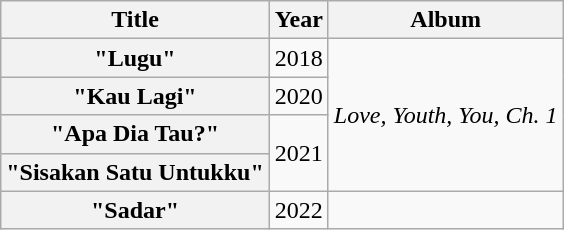<table class="wikitable plainrowheaders" style="text-align:center">
<tr>
<th scope="col">Title</th>
<th>Year</th>
<th scope="col">Album</th>
</tr>
<tr>
<th scope="row">"Lugu"</th>
<td>2018</td>
<td rowspan="4"><em>Love, Youth, You, Ch. 1</em></td>
</tr>
<tr>
<th scope="row">"Kau Lagi"</th>
<td>2020</td>
</tr>
<tr>
<th scope="row">"Apa Dia Tau?"</th>
<td rowspan="2">2021</td>
</tr>
<tr>
<th scope="row">"Sisakan Satu Untukku"</th>
</tr>
<tr>
<th scope="row">"Sadar"</th>
<td>2022</td>
<td></td>
</tr>
</table>
